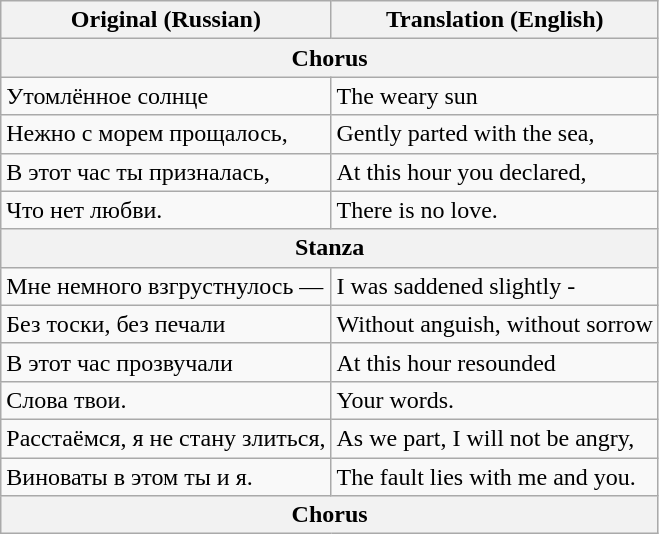<table class="wikitable collapsible collapsed">
<tr>
<th>Original (Russian)</th>
<th>Translation (English)</th>
</tr>
<tr>
<th colspan="2">Chorus</th>
</tr>
<tr>
<td>Утомлённое солнце</td>
<td>The weary sun</td>
</tr>
<tr>
<td>Нежно с морем прощалось,</td>
<td>Gently parted with the sea,</td>
</tr>
<tr>
<td>В этот час ты призналась,</td>
<td>At this hour you declared,</td>
</tr>
<tr>
<td>Что нет любви.</td>
<td>There is no love.</td>
</tr>
<tr>
<th colspan="2">Stanza</th>
</tr>
<tr>
<td>Мне немного взгрустнулось —</td>
<td>I was saddened slightly -</td>
</tr>
<tr>
<td>Без тоски, без печали</td>
<td>Without anguish, without sorrow</td>
</tr>
<tr>
<td>В этот час прозвучали</td>
<td>At this hour resounded</td>
</tr>
<tr>
<td>Слова твои.</td>
<td>Your words.</td>
</tr>
<tr>
<td>Расстаёмся, я не стану злиться,</td>
<td>As we part, I will not be angry,</td>
</tr>
<tr>
<td>Виноваты в этом ты и я.</td>
<td>The fault lies with me and you.</td>
</tr>
<tr>
<th colspan="2">Chorus</th>
</tr>
</table>
